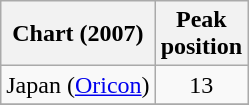<table class="wikitable sortable plainrowheaders">
<tr>
<th scope="col">Chart (2007)</th>
<th scope="col">Peak<br>position</th>
</tr>
<tr>
<td>Japan (<a href='#'>Oricon</a>)</td>
<td style="text-align:center;">13</td>
</tr>
<tr>
</tr>
</table>
